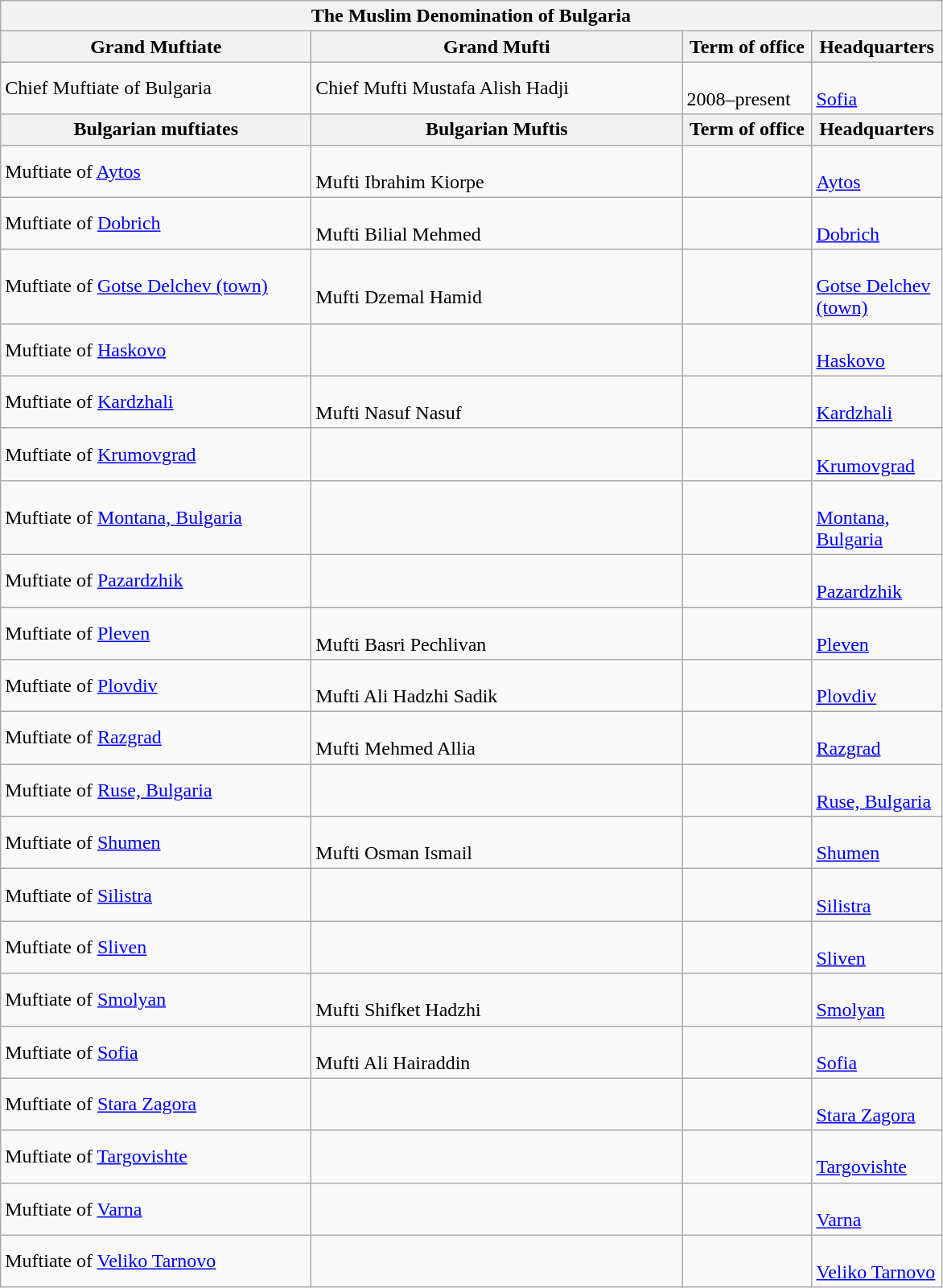<table class=wikitable>
<tr>
<th colspan=4>The Muslim Denomination of Bulgaria</th>
</tr>
<tr>
<th scope="row" width="250">Grand Muftiate</th>
<th scope="row" width="300">Grand Mufti</th>
<th scope="row" width="100">Term of office</th>
<th scope="row" width="100">Headquarters</th>
</tr>
<tr>
<td>Chief Muftiate of Bulgaria</td>
<td>Chief Mufti Mustafa Alish Hadji</td>
<td><br>2008–present</td>
<td><br><a href='#'>Sofia</a></td>
</tr>
<tr>
<th scope="row" width="250">Bulgarian muftiates</th>
<th scope="row" width="300">Bulgarian Muftis</th>
<th scope="row" width="100">Term of office</th>
<th scope="row" width="100">Headquarters</th>
</tr>
<tr>
<td>Muftiate of <a href='#'>Aytos</a></td>
<td><br>Mufti Ibrahim Kiorpe</td>
<td></td>
<td><br><a href='#'>Aytos</a></td>
</tr>
<tr>
<td>Muftiate of <a href='#'>Dobrich</a></td>
<td><br>Mufti Bilial Mehmed</td>
<td></td>
<td><br><a href='#'>Dobrich</a></td>
</tr>
<tr>
<td>Muftiate of <a href='#'>Gotse Delchev (town)</a></td>
<td><br>Mufti Dzemal Hamid</td>
<td></td>
<td><br><a href='#'>Gotse Delchev (town)</a></td>
</tr>
<tr>
<td>Muftiate of <a href='#'>Haskovo</a></td>
<td></td>
<td></td>
<td><br><a href='#'>Haskovo</a></td>
</tr>
<tr>
<td>Muftiate of <a href='#'>Kardzhali</a></td>
<td><br>Mufti Nasuf Nasuf</td>
<td></td>
<td><br><a href='#'>Kardzhali</a></td>
</tr>
<tr>
<td>Muftiate of <a href='#'>Krumovgrad</a></td>
<td></td>
<td></td>
<td><br><a href='#'>Krumovgrad</a></td>
</tr>
<tr>
<td>Muftiate of <a href='#'>Montana, Bulgaria</a></td>
<td></td>
<td></td>
<td><br><a href='#'>Montana, Bulgaria</a></td>
</tr>
<tr>
<td>Muftiate of <a href='#'>Pazardzhik</a></td>
<td></td>
<td></td>
<td><br><a href='#'>Pazardzhik</a></td>
</tr>
<tr>
<td>Muftiate of <a href='#'>Pleven</a></td>
<td><br>Mufti Basri Pechlivan</td>
<td></td>
<td><br><a href='#'>Pleven</a></td>
</tr>
<tr>
<td>Muftiate of <a href='#'>Plovdiv</a></td>
<td><br>Mufti Ali Hadzhi Sadik</td>
<td></td>
<td><br><a href='#'>Plovdiv</a></td>
</tr>
<tr>
<td>Muftiate of <a href='#'>Razgrad</a></td>
<td><br>Mufti Mehmed Allia</td>
<td></td>
<td><br><a href='#'>Razgrad</a></td>
</tr>
<tr>
<td>Muftiate of <a href='#'>Ruse, Bulgaria</a></td>
<td></td>
<td></td>
<td><br><a href='#'>Ruse, Bulgaria</a></td>
</tr>
<tr>
<td>Muftiate of <a href='#'>Shumen</a></td>
<td><br>Mufti Osman Ismail</td>
<td></td>
<td><br><a href='#'>Shumen</a></td>
</tr>
<tr>
<td>Muftiate of <a href='#'>Silistra</a></td>
<td></td>
<td></td>
<td><br><a href='#'>Silistra</a></td>
</tr>
<tr>
<td>Muftiate of <a href='#'>Sliven</a></td>
<td></td>
<td></td>
<td><br><a href='#'>Sliven</a></td>
</tr>
<tr>
<td>Muftiate of <a href='#'>Smolyan</a></td>
<td><br>Mufti Shifket Hadzhi</td>
<td></td>
<td><br><a href='#'>Smolyan</a></td>
</tr>
<tr>
<td>Muftiate of <a href='#'>Sofia</a></td>
<td><br>Mufti Ali Hairaddin</td>
<td></td>
<td><br><a href='#'>Sofia</a></td>
</tr>
<tr>
<td>Muftiate of <a href='#'>Stara Zagora</a></td>
<td></td>
<td></td>
<td><br><a href='#'>Stara Zagora</a></td>
</tr>
<tr>
<td>Muftiate of <a href='#'>Targovishte</a></td>
<td></td>
<td></td>
<td><br><a href='#'>Targovishte</a></td>
</tr>
<tr>
<td>Muftiate of <a href='#'>Varna</a></td>
<td></td>
<td></td>
<td><br><a href='#'>Varna</a></td>
</tr>
<tr>
<td>Muftiate of <a href='#'>Veliko Tarnovo</a></td>
<td></td>
<td></td>
<td><br><a href='#'>Veliko Tarnovo</a></td>
</tr>
</table>
